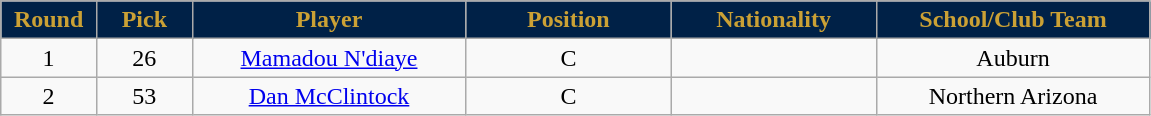<table class="wikitable sortable sortable">
<tr>
<th style="background:#002147;color:#CBA135;" width="7%">Round</th>
<th style="background:#002147;color:#CBA135;" width="7%">Pick</th>
<th style="background:#002147;color:#CBA135;" width="20%">Player</th>
<th style="background:#002147;color:#CBA135;" width="15%">Position</th>
<th style="background:#002147;color:#CBA135;" width="15%">Nationality</th>
<th style="background:#002147;color:#CBA135;" width="20%">School/Club Team</th>
</tr>
<tr style="text-align: center">
<td>1</td>
<td>26</td>
<td><a href='#'>Mamadou N'diaye</a></td>
<td>C</td>
<td></td>
<td>Auburn</td>
</tr>
<tr style="text-align: center">
<td>2</td>
<td>53</td>
<td><a href='#'>Dan McClintock</a></td>
<td>C</td>
<td></td>
<td>Northern Arizona</td>
</tr>
</table>
